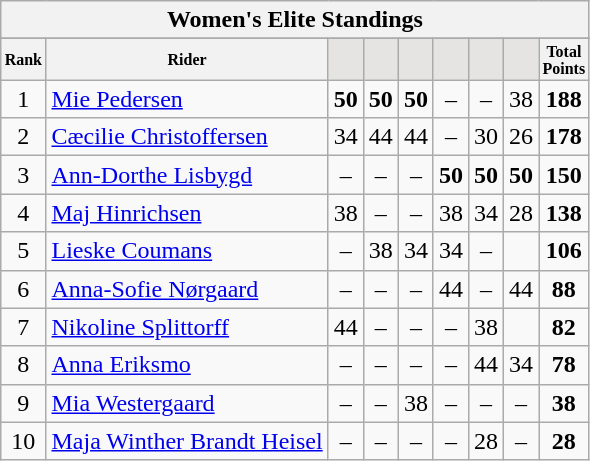<table class="wikitable sortable">
<tr>
<th colspan=27 align="center">Women's Elite Standings</th>
</tr>
<tr>
</tr>
<tr style="font-size:8pt;font-weight:bold">
<th align="center">Rank</th>
<th align="center">Rider</th>
<th class=unsortable style="background:#E5E4E2;"><small></small></th>
<th class=unsortable style="background:#E5E4E2;"><small></small></th>
<th class=unsortable style="background:#E5E4E2;"><small></small></th>
<th class=unsortable style="background:#E5E4E2;"><small></small></th>
<th class=unsortable style="background:#E5E4E2;"><small></small></th>
<th class=unsortable style="background:#E5E4E2;"><small></small></th>
<th align="center">Total<br>Points</th>
</tr>
<tr>
<td align=center>1</td>
<td> <a href='#'>Mie Pedersen</a></td>
<td align=center><strong>50</strong></td>
<td align=center><strong>50</strong></td>
<td align=center><strong>50</strong></td>
<td align=center>–</td>
<td align=center>–</td>
<td align=center>38</td>
<td align=center><strong>188</strong></td>
</tr>
<tr>
<td align=center>2</td>
<td> <a href='#'>Cæcilie Christoffersen</a></td>
<td align=center>34</td>
<td align=center>44</td>
<td align=center>44</td>
<td align=center>–</td>
<td align=center>30</td>
<td align=center>26</td>
<td align=center><strong>178</strong></td>
</tr>
<tr>
<td align=center>3</td>
<td> <a href='#'>Ann-Dorthe Lisbygd</a></td>
<td align=center>–</td>
<td align=center>–</td>
<td align=center>–</td>
<td align=center><strong>50</strong></td>
<td align=center><strong>50</strong></td>
<td align=center><strong>50</strong></td>
<td align=center><strong>150</strong></td>
</tr>
<tr>
<td align=center>4</td>
<td> <a href='#'>Maj Hinrichsen</a></td>
<td align=center>38</td>
<td align=center>–</td>
<td align=center>–</td>
<td align=center>38</td>
<td align=center>34</td>
<td align=center>28</td>
<td align=center><strong>138</strong></td>
</tr>
<tr>
<td align=center>5</td>
<td> <a href='#'>Lieske Coumans</a></td>
<td align=center>–</td>
<td align=center>38</td>
<td align=center>34</td>
<td align=center>34</td>
<td align=center>–</td>
<td align=center></td>
<td align=center><strong>106</strong></td>
</tr>
<tr>
<td align=center>6</td>
<td> <a href='#'>Anna-Sofie Nørgaard</a></td>
<td align=center>–</td>
<td align=center>–</td>
<td align=center>–</td>
<td align=center>44</td>
<td align=center>–</td>
<td align=center>44</td>
<td align=center><strong>88</strong></td>
</tr>
<tr>
<td align=center>7</td>
<td> <a href='#'>Nikoline Splittorff</a></td>
<td align=center>44</td>
<td align=center>–</td>
<td align=center>–</td>
<td align=center>–</td>
<td align=center>38</td>
<td align=center></td>
<td align=center><strong>82</strong></td>
</tr>
<tr>
<td align=center>8</td>
<td> <a href='#'>Anna Eriksmo</a></td>
<td align=center>–</td>
<td align=center>–</td>
<td align=center>–</td>
<td align=center>–</td>
<td align=center>44</td>
<td align=center>34</td>
<td align=center><strong>78</strong></td>
</tr>
<tr>
<td align=center>9</td>
<td> <a href='#'>Mia Westergaard</a></td>
<td align=center>–</td>
<td align=center>–</td>
<td align=center>38</td>
<td align=center>–</td>
<td align=center>–</td>
<td align=center>–</td>
<td align=center><strong>38</strong></td>
</tr>
<tr>
<td align=center>10</td>
<td> <a href='#'>Maja Winther Brandt Heisel</a></td>
<td align=center>–</td>
<td align=center>–</td>
<td align=center>–</td>
<td align=center>–</td>
<td align=center>28</td>
<td align=center>–</td>
<td align=center><strong>28</strong></td>
</tr>
</table>
